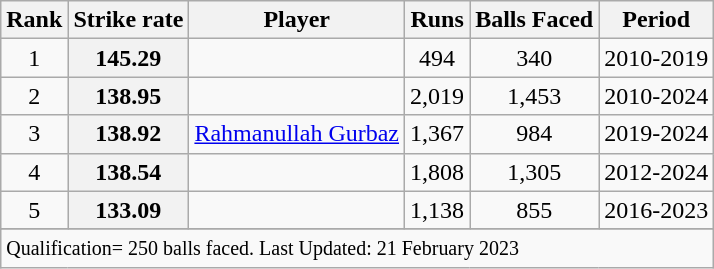<table class="wikitable plainrowheaders sortable">
<tr>
<th scope=col>Rank</th>
<th scope=col>Strike rate</th>
<th scope=col>Player</th>
<th scope=col>Runs</th>
<th scope=col>Balls Faced</th>
<th scope=col>Period</th>
</tr>
<tr>
<td align="center">1</td>
<th scope="row" style="text-align:center;">145.29</th>
<td></td>
<td align="center">494</td>
<td align="center">340</td>
<td>2010-2019</td>
</tr>
<tr>
<td align="center">2</td>
<th scope="row" style="text-align:center;">138.95</th>
<td></td>
<td align="center">2,019</td>
<td align="center">1,453</td>
<td>2010-2024</td>
</tr>
<tr>
<td align="center">3</td>
<th scope="row" style="text-align:center;">138.92</th>
<td><a href='#'>Rahmanullah Gurbaz</a></td>
<td align="center">1,367</td>
<td align="center">984</td>
<td>2019-2024</td>
</tr>
<tr>
<td align="center">4</td>
<th scope="row" style="text-align:center;">138.54</th>
<td></td>
<td align="center">1,808</td>
<td align="center">1,305</td>
<td>2012-2024</td>
</tr>
<tr>
<td align="center">5</td>
<th scope="row" style="text-align:center;">133.09</th>
<td></td>
<td align="center">1,138</td>
<td align="center">855</td>
<td>2016-2023</td>
</tr>
<tr>
</tr>
<tr class=sortbottom>
<td colspan=6><small>Qualification= 250 balls faced. Last Updated:  21 February 2023</small></td>
</tr>
</table>
